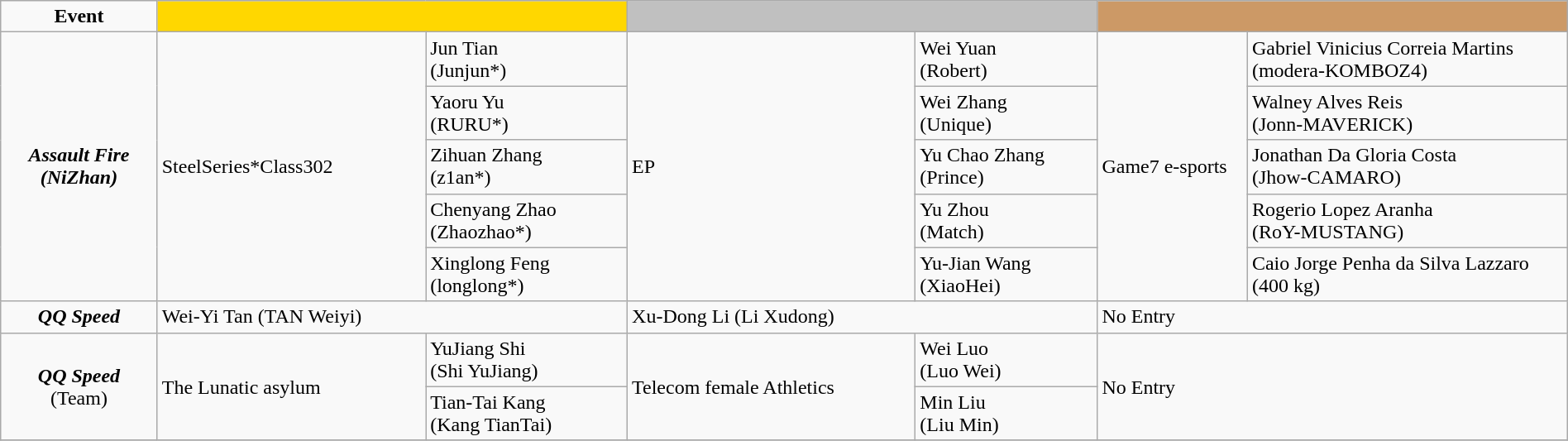<table class="wikitable" width=100%>
<tr>
<td style="text-align:center"  width=10%><strong>Event</strong></td>
<td colspan="2" style="text-align:center" bgcolor="gold" width=30%></td>
<td colspan="2" style="text-align:center" bgcolor="silver" width=30%></td>
<td colspan="2" style="text-align:center" bgcolor="CC9966" width=30%></td>
</tr>
<tr>
<td rowspan="5" align=center><strong><em>Assault Fire (NiZhan)</em></strong></td>
<td rowspan="5">SteelSeries*Class302<br></td>
<td>Jun Tian<br>(Junjun*)</td>
<td rowspan="5">EP<br></td>
<td>Wei Yuan<br>(Robert)</td>
<td rowspan="5">Game7 e-sports<br></td>
<td>Gabriel Vinicius Correia Martins<br>(modera-KOMBOZ4)</td>
</tr>
<tr>
<td>Yaoru Yu<br>(RURU*)</td>
<td>Wei Zhang<br>(Unique)</td>
<td>Walney Alves Reis<br>(Jonn-MAVERICK)</td>
</tr>
<tr>
<td>Zihuan Zhang<br>(z1an*)</td>
<td>Yu Chao Zhang<br>(Prince)</td>
<td>Jonathan Da Gloria Costa<br>(Jhow-CAMARO)</td>
</tr>
<tr>
<td>Chenyang Zhao<br>(Zhaozhao*)</td>
<td>Yu Zhou<br>(Match)</td>
<td>Rogerio Lopez Aranha<br>(RoY-MUSTANG)</td>
</tr>
<tr>
<td>Xinglong Feng<br>(longlong*)</td>
<td>Yu-Jian Wang<br>(XiaoHei)</td>
<td>Caio Jorge Penha da Silva Lazzaro<br>(400 kg)</td>
</tr>
<tr>
<td style="text-align:center"><strong><em>QQ Speed</em></strong></td>
<td colspan="2"> Wei-Yi Tan (TAN Weiyi)</td>
<td colspan="2"> Xu-Dong Li (Li Xudong)</td>
<td colspan="2">No Entry</td>
</tr>
<tr>
<td rowspan="2" align=center><strong><em>QQ Speed</em></strong><br>(Team)</td>
<td rowspan="2">The Lunatic asylum<br></td>
<td>YuJiang Shi<br>(Shi YuJiang)</td>
<td rowspan="2">Telecom female Athletics<br></td>
<td>Wei Luo<br>(Luo Wei)</td>
<td colspan="2" rowspan="2">No Entry</td>
</tr>
<tr>
<td>Tian-Tai Kang<br>(Kang TianTai)</td>
<td>Min Liu<br>(Liu Min)</td>
</tr>
<tr>
</tr>
</table>
